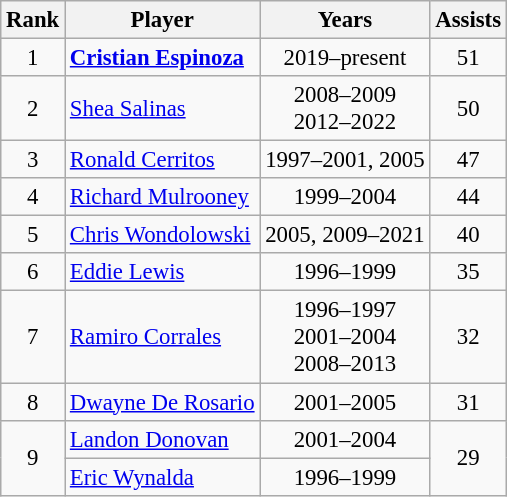<table class="wikitable" style="font-size:95%;">
<tr>
<th>Rank</th>
<th>Player</th>
<th align=center>Years</th>
<th>Assists</th>
</tr>
<tr>
<td align=center>1</td>
<td> <strong><a href='#'>Cristian Espinoza</a></strong></td>
<td align=center>2019–present</td>
<td align=center>51</td>
</tr>
<tr>
<td align=center>2</td>
<td> <a href='#'>Shea Salinas</a></td>
<td align=center>2008–2009<br>2012–2022</td>
<td align=center>50</td>
</tr>
<tr>
<td align=center>3</td>
<td> <a href='#'>Ronald Cerritos</a></td>
<td align=center>1997–2001, 2005</td>
<td align=center>47</td>
</tr>
<tr>
<td align=center>4</td>
<td> <a href='#'>Richard Mulrooney</a></td>
<td align=center>1999–2004</td>
<td align=center>44</td>
</tr>
<tr>
<td align=center>5</td>
<td> <a href='#'>Chris Wondolowski</a></td>
<td align=center>2005, 2009–2021</td>
<td align=center>40</td>
</tr>
<tr>
<td align=center>6</td>
<td> <a href='#'>Eddie Lewis</a></td>
<td align=center>1996–1999</td>
<td align=center>35</td>
</tr>
<tr>
<td align=center>7</td>
<td> <a href='#'>Ramiro Corrales</a></td>
<td align=center>1996–1997<br>2001–2004<br>2008–2013</td>
<td align=center>32</td>
</tr>
<tr>
<td align=center>8</td>
<td> <a href='#'>Dwayne De Rosario</a></td>
<td align=center>2001–2005</td>
<td align=center>31</td>
</tr>
<tr>
<td rowspan="2" style="text-align:center;">9</td>
<td> <a href='#'>Landon Donovan</a></td>
<td align=center>2001–2004</td>
<td rowspan="2" style="text-align:center;">29</td>
</tr>
<tr>
<td> <a href='#'>Eric Wynalda</a></td>
<td align=center>1996–1999</td>
</tr>
</table>
